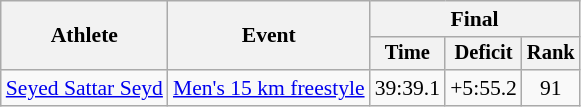<table class="wikitable" style="font-size:90%">
<tr>
<th rowspan="2">Athlete</th>
<th rowspan="2">Event</th>
<th colspan="3">Final</th>
</tr>
<tr style="font-size:95%">
<th>Time</th>
<th>Deficit</th>
<th>Rank</th>
</tr>
<tr align=center>
<td align=left><a href='#'>Seyed Sattar Seyd</a></td>
<td align=left><a href='#'>Men's 15 km freestyle</a></td>
<td>39:39.1</td>
<td>+5:55.2</td>
<td>91</td>
</tr>
</table>
